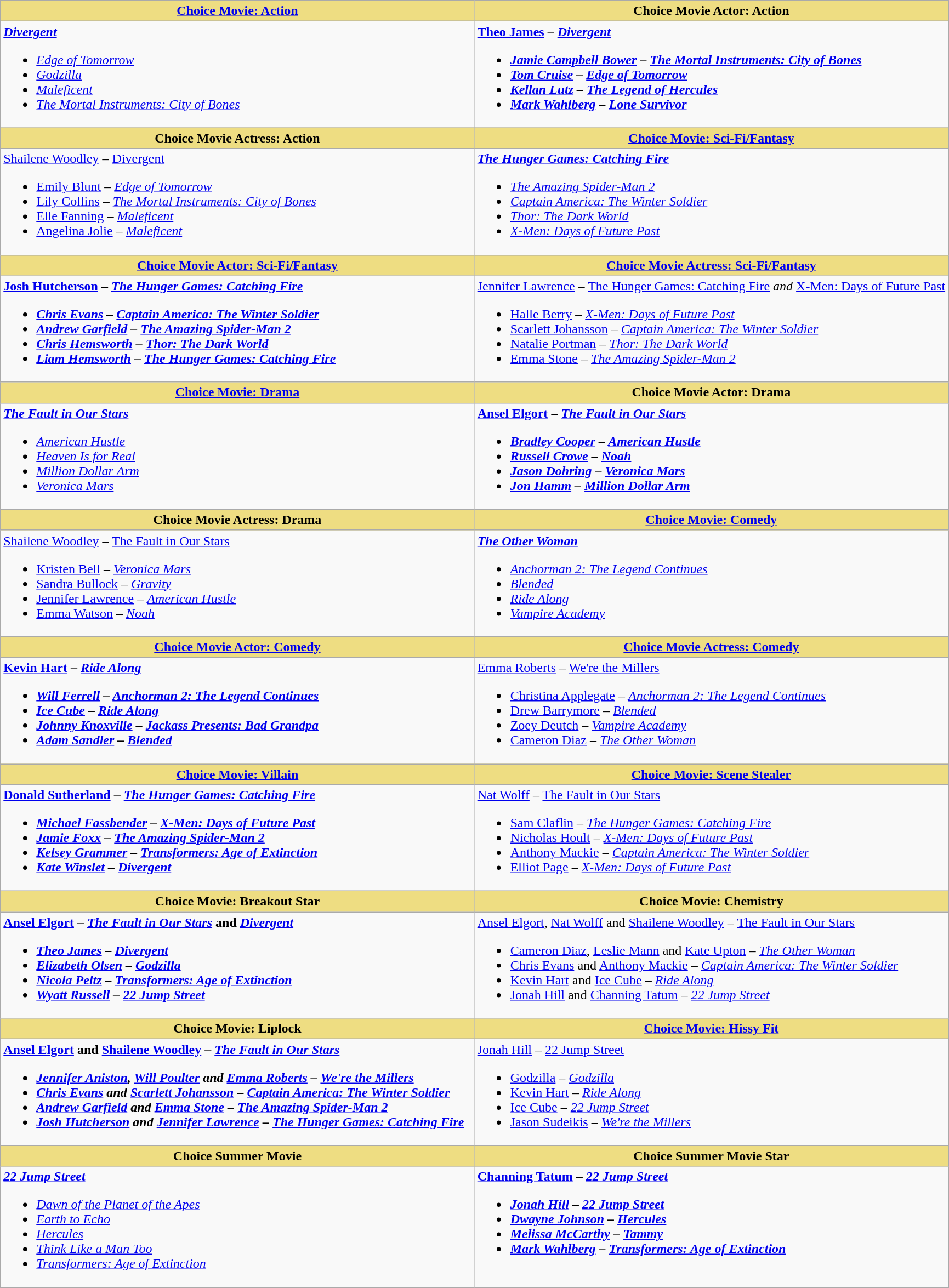<table class="wikitable">
<tr>
<th style="background:#EEDD82; width:50%"><a href='#'>Choice Movie: Action</a></th>
<th style="background:#EEDD82; width:50%">Choice Movie Actor: Action</th>
</tr>
<tr>
<td valign="top"><strong><em><a href='#'>Divergent</a></em></strong><br><ul><li><em><a href='#'>Edge of Tomorrow</a></em></li><li><em><a href='#'>Godzilla</a></em></li><li><em><a href='#'>Maleficent</a></em></li><li><em><a href='#'>The Mortal Instruments: City of Bones</a></em></li></ul></td>
<td valign="top"><strong><a href='#'>Theo James</a> – <em><a href='#'>Divergent</a><strong><em><br><ul><li><a href='#'>Jamie Campbell Bower</a> – </em><a href='#'>The Mortal Instruments: City of Bones</a><em></li><li><a href='#'>Tom Cruise</a> – </em><a href='#'>Edge of Tomorrow</a><em></li><li><a href='#'>Kellan Lutz</a> – </em><a href='#'>The Legend of Hercules</a><em></li><li><a href='#'>Mark Wahlberg</a> – </em><a href='#'>Lone Survivor</a><em></li></ul></td>
</tr>
<tr>
<th style="background:#EEDD82; width:50%">Choice Movie Actress: Action</th>
<th style="background:#EEDD82; width:50%"><a href='#'>Choice Movie: Sci-Fi/Fantasy</a></th>
</tr>
<tr>
<td valign="top"></strong><a href='#'>Shailene Woodley</a> – </em><a href='#'>Divergent</a></em></strong><br><ul><li><a href='#'>Emily Blunt</a> – <em><a href='#'>Edge of Tomorrow</a></em></li><li><a href='#'>Lily Collins</a> – <em><a href='#'>The Mortal Instruments: City of Bones</a></em></li><li><a href='#'>Elle Fanning</a> – <em><a href='#'>Maleficent</a></em></li><li><a href='#'>Angelina Jolie</a> – <em><a href='#'>Maleficent</a></em></li></ul></td>
<td valign="top"><strong><em><a href='#'>The Hunger Games: Catching Fire</a></em></strong><br><ul><li><em><a href='#'>The Amazing Spider-Man 2</a></em></li><li><em><a href='#'>Captain America: The Winter Soldier</a></em></li><li><em><a href='#'>Thor: The Dark World</a></em></li><li><em><a href='#'>X-Men: Days of Future Past</a></em></li></ul></td>
</tr>
<tr>
<th style="background:#EEDD82; width:50%"><a href='#'>Choice Movie Actor: Sci-Fi/Fantasy</a></th>
<th style="background:#EEDD82; width:50%"><a href='#'>Choice Movie Actress: Sci-Fi/Fantasy</a></th>
</tr>
<tr>
<td valign="top"><strong><a href='#'>Josh Hutcherson</a> – <em><a href='#'>The Hunger Games: Catching Fire</a><strong><em><br><ul><li><a href='#'>Chris Evans</a> – </em><a href='#'>Captain America: The Winter Soldier</a><em></li><li><a href='#'>Andrew Garfield</a> – </em><a href='#'>The Amazing Spider-Man 2</a><em></li><li><a href='#'>Chris Hemsworth</a> – </em><a href='#'>Thor: The Dark World</a><em></li><li><a href='#'>Liam Hemsworth</a> – </em><a href='#'>The Hunger Games: Catching Fire</a><em></li></ul></td>
<td valign="top"></strong><a href='#'>Jennifer Lawrence</a> – </em><a href='#'>The Hunger Games: Catching Fire</a><em> and </em><a href='#'>X-Men: Days of Future Past</a></em></strong><br><ul><li><a href='#'>Halle Berry</a> – <em><a href='#'>X-Men: Days of Future Past</a></em></li><li><a href='#'>Scarlett Johansson</a> – <em><a href='#'>Captain America: The Winter Soldier</a></em></li><li><a href='#'>Natalie Portman</a> – <em><a href='#'>Thor: The Dark World</a></em></li><li><a href='#'>Emma Stone</a> – <em><a href='#'>The Amazing Spider-Man 2</a></em></li></ul></td>
</tr>
<tr>
<th style="background:#EEDD82; width:50%"><a href='#'>Choice Movie: Drama</a></th>
<th style="background:#EEDD82; width:50%">Choice Movie Actor: Drama</th>
</tr>
<tr>
<td valign="top"><strong><em><a href='#'>The Fault in Our Stars</a></em></strong><br><ul><li><em><a href='#'>American Hustle</a></em></li><li><em><a href='#'>Heaven Is for Real</a></em></li><li><em><a href='#'>Million Dollar Arm</a></em></li><li><em><a href='#'>Veronica Mars</a></em></li></ul></td>
<td valign="top"><strong><a href='#'>Ansel Elgort</a> – <em><a href='#'>The Fault in Our Stars</a><strong><em><br><ul><li><a href='#'>Bradley Cooper</a> – </em><a href='#'>American Hustle</a><em></li><li><a href='#'>Russell Crowe</a> – </em><a href='#'>Noah</a><em></li><li><a href='#'>Jason Dohring</a> – </em><a href='#'>Veronica Mars</a><em></li><li><a href='#'>Jon Hamm</a> – </em><a href='#'>Million Dollar Arm</a><em></li></ul></td>
</tr>
<tr>
<th style="background:#EEDD82; width:50%">Choice Movie Actress: Drama</th>
<th style="background:#EEDD82; width:50%"><a href='#'>Choice Movie: Comedy</a></th>
</tr>
<tr>
<td valign="top"></strong><a href='#'>Shailene Woodley</a> – </em><a href='#'>The Fault in Our Stars</a></em></strong><br><ul><li><a href='#'>Kristen Bell</a> – <em><a href='#'>Veronica Mars</a></em></li><li><a href='#'>Sandra Bullock</a> – <em><a href='#'>Gravity</a></em></li><li><a href='#'>Jennifer Lawrence</a> – <em><a href='#'>American Hustle</a></em></li><li><a href='#'>Emma Watson</a> – <em><a href='#'>Noah</a></em></li></ul></td>
<td valign="top"><strong><em><a href='#'>The Other Woman</a></em></strong><br><ul><li><em><a href='#'>Anchorman 2: The Legend Continues</a></em></li><li><em><a href='#'>Blended</a></em></li><li><em><a href='#'>Ride Along</a></em></li><li><em><a href='#'>Vampire Academy</a></em></li></ul></td>
</tr>
<tr>
<th style="background:#EEDD82; width:50%"><a href='#'>Choice Movie Actor: Comedy</a></th>
<th style="background:#EEDD82; width:50%"><a href='#'>Choice Movie Actress: Comedy</a></th>
</tr>
<tr>
<td valign="top"><strong><a href='#'>Kevin Hart</a> – <em><a href='#'>Ride Along</a><strong><em><br><ul><li><a href='#'>Will Ferrell</a> – </em><a href='#'>Anchorman 2: The Legend Continues</a><em></li><li><a href='#'>Ice Cube</a> – </em><a href='#'>Ride Along</a><em></li><li><a href='#'>Johnny Knoxville</a> – </em><a href='#'>Jackass Presents: Bad Grandpa</a><em></li><li><a href='#'>Adam Sandler</a> – </em><a href='#'>Blended</a><em></li></ul></td>
<td valign="top"></strong><a href='#'>Emma Roberts</a> – </em><a href='#'>We're the Millers</a></em></strong><br><ul><li><a href='#'>Christina Applegate</a> – <em><a href='#'>Anchorman 2: The Legend Continues</a></em></li><li><a href='#'>Drew Barrymore</a> – <em><a href='#'>Blended</a></em></li><li><a href='#'>Zoey Deutch</a> – <em><a href='#'>Vampire Academy</a></em></li><li><a href='#'>Cameron Diaz</a> – <em><a href='#'>The Other Woman</a></em></li></ul></td>
</tr>
<tr>
<th style="background:#EEDD82; width:50%"><a href='#'>Choice Movie: Villain</a></th>
<th style="background:#EEDD82; width:50%"><a href='#'>Choice Movie: Scene Stealer</a></th>
</tr>
<tr>
<td valign="top"><strong><a href='#'>Donald Sutherland</a> – <em><a href='#'>The Hunger Games: Catching Fire</a><strong><em><br><ul><li><a href='#'>Michael Fassbender</a> – </em><a href='#'>X-Men: Days of Future Past</a><em></li><li><a href='#'>Jamie Foxx</a> – </em><a href='#'>The Amazing Spider-Man 2</a><em></li><li><a href='#'>Kelsey Grammer</a> – </em><a href='#'>Transformers: Age of Extinction</a><em></li><li><a href='#'>Kate Winslet</a> – </em><a href='#'>Divergent</a><em></li></ul></td>
<td valign="top"></strong><a href='#'>Nat Wolff</a> – </em><a href='#'>The Fault in Our Stars</a></em></strong><br><ul><li><a href='#'>Sam Claflin</a> – <em><a href='#'>The Hunger Games: Catching Fire</a></em></li><li><a href='#'>Nicholas Hoult</a> – <em><a href='#'>X-Men: Days of Future Past</a></em></li><li><a href='#'>Anthony Mackie</a> – <em><a href='#'>Captain America: The Winter Soldier</a></em></li><li><a href='#'>Elliot Page</a> – <em><a href='#'>X-Men: Days of Future Past</a></em></li></ul></td>
</tr>
<tr>
<th style="background:#EEDD82; width:50%">Choice Movie: Breakout Star</th>
<th style="background:#EEDD82; width:50%">Choice Movie: Chemistry</th>
</tr>
<tr>
<td valign="top"><strong><a href='#'>Ansel Elgort</a> – <em><a href='#'>The Fault in Our Stars</a></em> and <em><a href='#'>Divergent</a><strong><em><br><ul><li><a href='#'>Theo James</a> – </em><a href='#'>Divergent</a><em></li><li><a href='#'>Elizabeth Olsen</a> – </em><a href='#'>Godzilla</a><em></li><li><a href='#'>Nicola Peltz</a> – </em><a href='#'>Transformers: Age of Extinction</a><em></li><li><a href='#'>Wyatt Russell</a> – </em><a href='#'>22 Jump Street</a><em></li></ul></td>
<td valign="top"></strong><a href='#'>Ansel Elgort</a>, <a href='#'>Nat Wolff</a> and <a href='#'>Shailene Woodley</a> – </em><a href='#'>The Fault in Our Stars</a></em></strong><br><ul><li><a href='#'>Cameron Diaz</a>, <a href='#'>Leslie Mann</a> and <a href='#'>Kate Upton</a> – <em><a href='#'>The Other Woman</a></em></li><li><a href='#'>Chris Evans</a> and <a href='#'>Anthony Mackie</a> – <em><a href='#'>Captain America: The Winter Soldier</a></em></li><li><a href='#'>Kevin Hart</a> and <a href='#'>Ice Cube</a> – <em><a href='#'>Ride Along</a></em></li><li><a href='#'>Jonah Hill</a> and <a href='#'>Channing Tatum</a> – <em><a href='#'>22 Jump Street</a></em></li></ul></td>
</tr>
<tr>
<th style="background:#EEDD82; width:50%">Choice Movie: Liplock</th>
<th style="background:#EEDD82; width:50%"><a href='#'>Choice Movie: Hissy Fit</a></th>
</tr>
<tr>
<td valign="top"><strong><a href='#'>Ansel Elgort</a> and <a href='#'>Shailene Woodley</a> – <em><a href='#'>The Fault in Our Stars</a><strong><em><br><ul><li><a href='#'>Jennifer Aniston</a>, <a href='#'>Will Poulter</a> and <a href='#'>Emma Roberts</a> – </em><a href='#'>We're the Millers</a><em></li><li><a href='#'>Chris Evans</a> and <a href='#'>Scarlett Johansson</a> – </em><a href='#'>Captain America: The Winter Soldier</a><em></li><li><a href='#'>Andrew Garfield</a> and <a href='#'>Emma Stone</a> – </em><a href='#'>The Amazing Spider-Man 2</a><em></li><li><a href='#'>Josh Hutcherson</a> and <a href='#'>Jennifer Lawrence</a> – </em><a href='#'>The Hunger Games: Catching Fire</a><em></li></ul></td>
<td valign="top"></strong><a href='#'>Jonah Hill</a> – </em><a href='#'>22 Jump Street</a></em></strong><br><ul><li><a href='#'>Godzilla</a> – <em><a href='#'>Godzilla</a></em></li><li><a href='#'>Kevin Hart</a> – <em><a href='#'>Ride Along</a></em></li><li><a href='#'>Ice Cube</a> – <em><a href='#'>22 Jump Street</a></em></li><li><a href='#'>Jason Sudeikis</a> – <em><a href='#'>We're the Millers</a></em></li></ul></td>
</tr>
<tr>
<th style="background:#EEDD82; width:50%">Choice Summer Movie</th>
<th style="background:#EEDD82; width:50%">Choice Summer Movie Star</th>
</tr>
<tr>
<td valign="top"><strong><em><a href='#'>22 Jump Street</a></em></strong><br><ul><li><em><a href='#'>Dawn of the Planet of the Apes</a></em></li><li><em><a href='#'>Earth to Echo</a></em></li><li><em><a href='#'>Hercules</a></em></li><li><em><a href='#'>Think Like a Man Too</a></em></li><li><em><a href='#'>Transformers: Age of Extinction</a></em></li></ul></td>
<td valign="top"><strong><a href='#'>Channing Tatum</a> – <em><a href='#'>22 Jump Street</a><strong><em><br><ul><li><a href='#'>Jonah Hill</a> – </em><a href='#'>22 Jump Street</a><em></li><li><a href='#'>Dwayne Johnson</a> – </em><a href='#'>Hercules</a><em></li><li><a href='#'>Melissa McCarthy</a> – </em><a href='#'>Tammy</a><em></li><li><a href='#'>Mark Wahlberg</a> – </em><a href='#'>Transformers: Age of Extinction</a><em></li></ul></td>
</tr>
</table>
